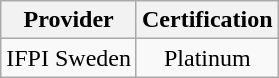<table class="wikitable">
<tr>
<th>Provider</th>
<th>Certification</th>
</tr>
<tr>
<td>IFPI Sweden</td>
<td align="center">Platinum</td>
</tr>
</table>
